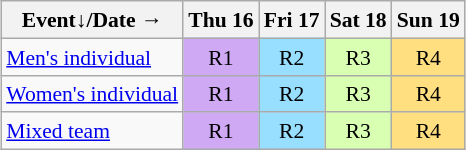<table class="wikitable" style="margin:0.5em auto; font-size:90%; line-height:1.25em; text-align:center;">
<tr>
<th>Event↓/Date →</th>
<th>Thu 16</th>
<th>Fri 17</th>
<th>Sat 18</th>
<th>Sun 19</th>
</tr>
<tr>
<td style="text-align:left;"><a href='#'>Men's individual</a></td>
<td style="background-color:#D0A9F5;">R1</td>
<td style="background-color:#97DEFF;">R2</td>
<td style="background-color:#D9FFB2;">R3</td>
<td style="background-color:#FFDF80;">R4</td>
</tr>
<tr>
<td style="text-align:left;"><a href='#'>Women's individual</a></td>
<td style="background-color:#D0A9F5;">R1</td>
<td style="background-color:#97DEFF;">R2</td>
<td style="background-color:#D9FFB2;">R3</td>
<td style="background-color:#FFDF80;">R4</td>
</tr>
<tr>
<td style="text-align:left;"><a href='#'>Mixed team</a></td>
<td style="background-color:#D0A9F5;">R1</td>
<td style="background-color:#97DEFF;">R2</td>
<td style="background-color:#D9FFB2;">R3</td>
<td style="background-color:#FFDF80;">R4</td>
</tr>
</table>
